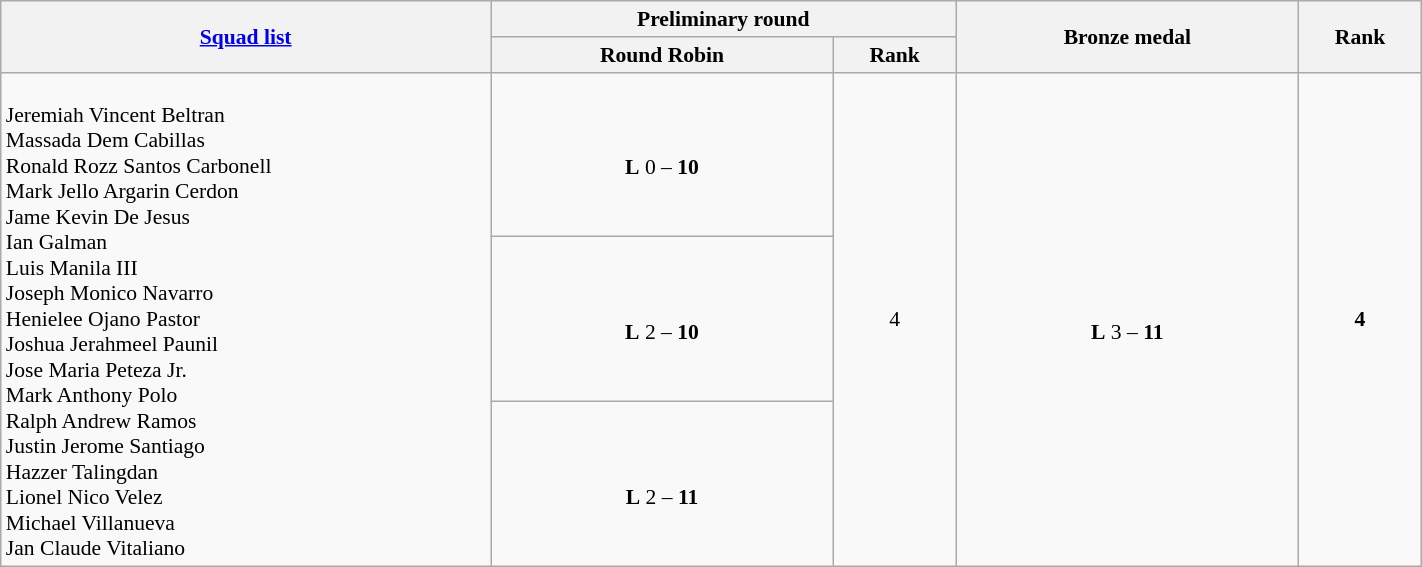<table class="wikitable" width="75%" style="text-align:left; font-size:90%">
<tr>
<th rowspan="2" width="20%"><a href='#'>Squad list</a></th>
<th colspan="2">Preliminary round</th>
<th rowspan="2" width="14%">Bronze medal</th>
<th rowspan="2" width="5%">Rank</th>
</tr>
<tr>
<th width="14%">Round Robin</th>
<th width="5%">Rank</th>
</tr>
<tr>
<td rowspan="3"><br>Jeremiah Vincent Beltran<br>
Massada Dem Cabillas <br>
Ronald Rozz Santos Carbonell<br>
Mark Jello Argarin Cerdon<br>
Jame Kevin De Jesus<br>
Ian Galman<br>
Luis Manila III<br>
Joseph Monico Navarro<br>
Henielee Ojano Pastor<br>
Joshua Jerahmeel Paunil<br>
Jose Maria Peteza Jr.<br>
Mark Anthony Polo <br>
Ralph Andrew Ramos<br>
Justin Jerome Santiago<br>
Hazzer Talingdan<br>
Lionel Nico Velez<br>
Michael Villanueva<br>
Jan Claude Vitaliano</td>
<td align=center><br><strong>L</strong> 0 – <strong>10</strong></td>
<td rowspan=3 align=center>4 <strong></strong></td>
<td rowspan=3 align=center><br><strong>L</strong> 3 – <strong>11</strong></td>
<td rowspan=3 align=center><strong>4</strong></td>
</tr>
<tr>
<td align=center><br><strong>L</strong> 2 – <strong>10</strong></td>
</tr>
<tr>
<td align=center><br><strong>L</strong> 2 – <strong>11</strong></td>
</tr>
</table>
